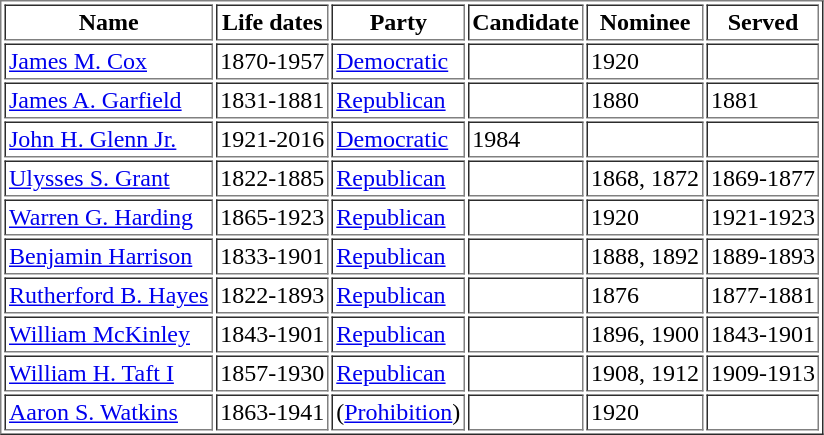<table table border="1" cellpadding="2">
<tr>
<th>Name</th>
<th>Life dates</th>
<th>Party</th>
<th>Candidate</th>
<th>Nominee</th>
<th>Served</th>
</tr>
<tr>
<td><a href='#'>James M. Cox</a></td>
<td>1870-1957</td>
<td><a href='#'>Democratic</a></td>
<td> </td>
<td>1920</td>
<td> </td>
</tr>
<tr>
<td><a href='#'>James A. Garfield</a></td>
<td>1831-1881</td>
<td><a href='#'>Republican</a></td>
<td> </td>
<td>1880</td>
<td>1881</td>
</tr>
<tr>
<td><a href='#'>John H. Glenn Jr.</a></td>
<td>1921-2016</td>
<td><a href='#'>Democratic</a></td>
<td>1984</td>
<td> </td>
<td> </td>
</tr>
<tr>
<td><a href='#'>Ulysses S. Grant</a></td>
<td>1822-1885</td>
<td><a href='#'>Republican</a></td>
<td> </td>
<td>1868, 1872</td>
<td>1869-1877</td>
</tr>
<tr>
<td><a href='#'>Warren G. Harding</a></td>
<td>1865-1923</td>
<td><a href='#'>Republican</a></td>
<td> </td>
<td>1920</td>
<td>1921-1923</td>
</tr>
<tr>
<td><a href='#'>Benjamin Harrison</a></td>
<td>1833-1901</td>
<td><a href='#'>Republican</a></td>
<td> </td>
<td>1888, 1892</td>
<td>1889-1893</td>
</tr>
<tr>
<td><a href='#'>Rutherford B. Hayes</a></td>
<td>1822-1893</td>
<td><a href='#'>Republican</a></td>
<td> </td>
<td>1876</td>
<td>1877-1881</td>
</tr>
<tr>
<td><a href='#'>William McKinley</a></td>
<td>1843-1901</td>
<td><a href='#'>Republican</a></td>
<td> </td>
<td>1896, 1900</td>
<td>1843-1901</td>
</tr>
<tr>
<td><a href='#'>William H. Taft I</a></td>
<td>1857-1930</td>
<td><a href='#'>Republican</a></td>
<td> </td>
<td>1908, 1912</td>
<td>1909-1913</td>
</tr>
<tr>
<td><a href='#'>Aaron S. Watkins</a></td>
<td>1863-1941</td>
<td>(<a href='#'>Prohibition</a>)</td>
<td> </td>
<td>1920</td>
<td> </td>
</tr>
</table>
